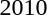<table>
<tr>
<td>2010<br></td>
<td></td>
<td></td>
<td></td>
</tr>
</table>
